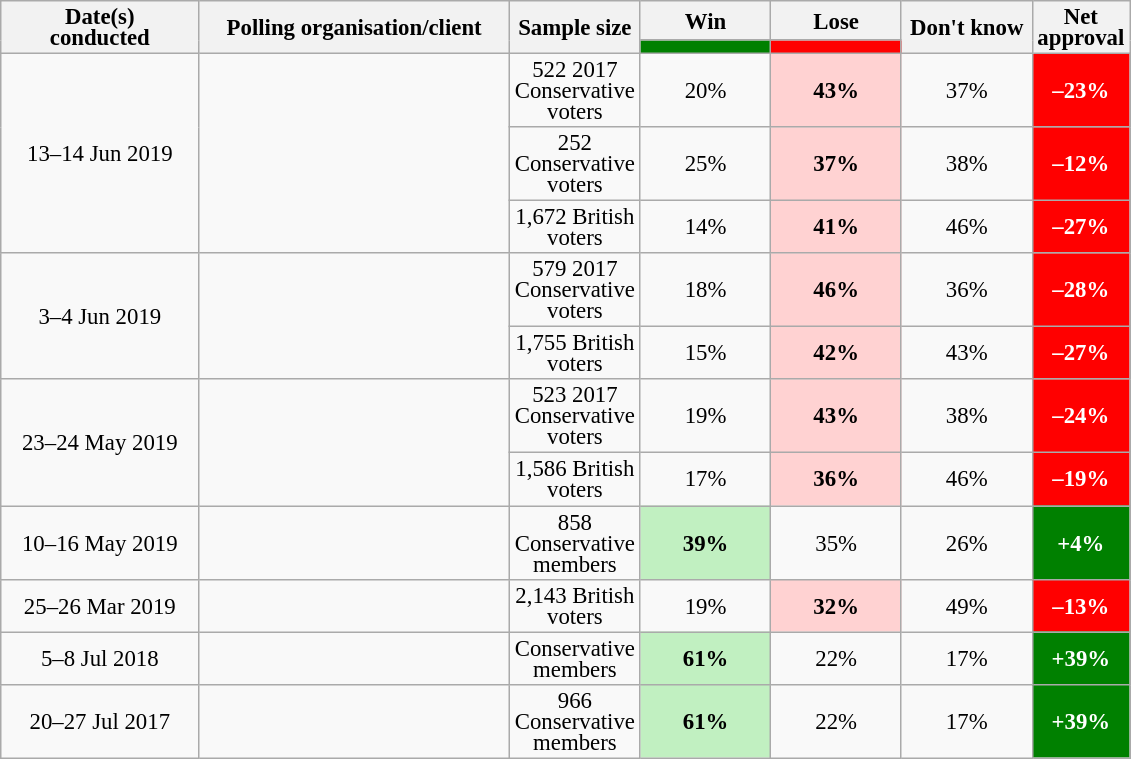<table class="wikitable collapsible sortable" style="text-align:center;font-size:95%;line-height:14px;">
<tr>
<th rowspan="2" style="width:125px;">Date(s)<br>conducted</th>
<th rowspan="2" style="width:200px;">Polling organisation/client</th>
<th rowspan="2" style="width:60px;">Sample size</th>
<th class="unsortable" style="width:80px;">Win</th>
<th class="unsortable" style="width: 80px;">Lose</th>
<th rowspan="2" class="unsortable" style="width:80px;">Don't know</th>
<th rowspan="2" class="unsortable" style="width:20px;">Net approval</th>
</tr>
<tr>
<th class="unsortable" style="background:green;width:60px;"></th>
<th class="unsortable" style="background:red;width:60px;"></th>
</tr>
<tr>
<td rowspan="3">13–14 Jun 2019</td>
<td rowspan="3"></td>
<td>522 2017 Conservative voters</td>
<td>20%</td>
<td style="background:#FFD2D2"><strong>43%</strong></td>
<td>37%</td>
<td style="background:red;color:white;"><strong>–23%</strong></td>
</tr>
<tr>
<td>252 Conservative voters</td>
<td>25%</td>
<td style="background:#FFD2D2"><strong>37%</strong></td>
<td>38%</td>
<td style="background:red;color:white;"><strong>–12%</strong></td>
</tr>
<tr>
<td>1,672 British voters</td>
<td>14%</td>
<td style="background:#FFD2D2"><strong>41%</strong></td>
<td>46%</td>
<td style="background:red;color:white;"><strong>–27%</strong></td>
</tr>
<tr>
<td rowspan="2">3–4 Jun 2019</td>
<td rowspan="2"></td>
<td>579 2017 Conservative voters</td>
<td>18%</td>
<td style="background:#FFD2D2"><strong>46%</strong></td>
<td>36%</td>
<td style="background:red;color:white;"><strong>–28%</strong></td>
</tr>
<tr>
<td>1,755 British voters</td>
<td>15%</td>
<td style="background:#FFD2D2"><strong>42%</strong></td>
<td>43%</td>
<td style="background:red;color:white;"><strong>–27%</strong></td>
</tr>
<tr>
<td rowspan="2">23–24 May 2019</td>
<td rowspan="2"></td>
<td>523 2017 Conservative voters</td>
<td>19%</td>
<td style="background:#FFD2D2"><strong>43%</strong></td>
<td>38%</td>
<td style="background:red;color:white;"><strong>–24%</strong></td>
</tr>
<tr>
<td>1,586 British voters</td>
<td>17%</td>
<td style="background:#FFD2D2"><strong>36%</strong></td>
<td>46%</td>
<td style="background:red;color:white;"><strong>–19%</strong></td>
</tr>
<tr>
<td>10–16 May 2019</td>
<td></td>
<td>858 Conservative members</td>
<td style="background:#C1F0C1"><strong>39%</strong></td>
<td>35%</td>
<td>26%</td>
<td style="background:green;color:white;"><strong>+4%</strong></td>
</tr>
<tr>
<td>25–26 Mar 2019</td>
<td></td>
<td>2,143 British voters</td>
<td>19%</td>
<td style="background:#FFD2D2"><strong>32%</strong></td>
<td>49%</td>
<td style="background:red;color:white;"><strong>–13%</strong></td>
</tr>
<tr>
<td>5–8 Jul 2018</td>
<td></td>
<td>Conservative members</td>
<td style="background:#C1F0C1"><strong>61%</strong></td>
<td>22%</td>
<td>17%</td>
<td style="background:green;color:white;"><strong>+39%</strong></td>
</tr>
<tr>
<td>20–27 Jul 2017</td>
<td></td>
<td>966 Conservative members</td>
<td style="background:#C1F0C1"><strong>61%</strong></td>
<td>22%</td>
<td>17%</td>
<td style="background:green;color:white;"><strong>+39%</strong></td>
</tr>
</table>
